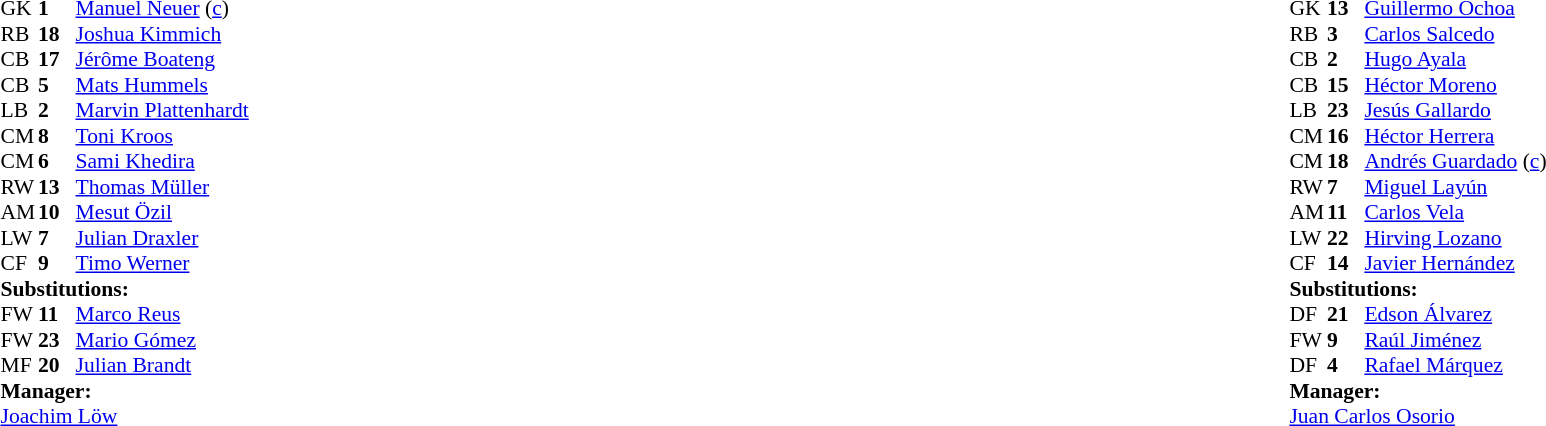<table width="100%">
<tr>
<td valign="top" width="40%"><br><table style="font-size:90%" cellspacing="0" cellpadding="0">
<tr>
<th width=25></th>
<th width=25></th>
</tr>
<tr>
<td>GK</td>
<td><strong>1</strong></td>
<td><a href='#'>Manuel Neuer</a> (<a href='#'>c</a>)</td>
</tr>
<tr>
<td>RB</td>
<td><strong>18</strong></td>
<td><a href='#'>Joshua Kimmich</a></td>
</tr>
<tr>
<td>CB</td>
<td><strong>17</strong></td>
<td><a href='#'>Jérôme Boateng</a></td>
</tr>
<tr>
<td>CB</td>
<td><strong>5</strong></td>
<td><a href='#'>Mats Hummels</a></td>
<td></td>
</tr>
<tr>
<td>LB</td>
<td><strong>2</strong></td>
<td><a href='#'>Marvin Plattenhardt</a></td>
<td></td>
<td></td>
</tr>
<tr>
<td>CM</td>
<td><strong>8</strong></td>
<td><a href='#'>Toni Kroos</a></td>
</tr>
<tr>
<td>CM</td>
<td><strong>6</strong></td>
<td><a href='#'>Sami Khedira</a></td>
<td></td>
<td></td>
</tr>
<tr>
<td>RW</td>
<td><strong>13</strong></td>
<td><a href='#'>Thomas Müller</a></td>
<td></td>
</tr>
<tr>
<td>AM</td>
<td><strong>10</strong></td>
<td><a href='#'>Mesut Özil</a></td>
</tr>
<tr>
<td>LW</td>
<td><strong>7</strong></td>
<td><a href='#'>Julian Draxler</a></td>
</tr>
<tr>
<td>CF</td>
<td><strong>9</strong></td>
<td><a href='#'>Timo Werner</a></td>
<td></td>
<td></td>
</tr>
<tr>
<td colspan=3><strong>Substitutions:</strong></td>
</tr>
<tr>
<td>FW</td>
<td><strong>11</strong></td>
<td><a href='#'>Marco Reus</a></td>
<td></td>
<td></td>
</tr>
<tr>
<td>FW</td>
<td><strong>23</strong></td>
<td><a href='#'>Mario Gómez</a></td>
<td></td>
<td></td>
</tr>
<tr>
<td>MF</td>
<td><strong>20</strong></td>
<td><a href='#'>Julian Brandt</a></td>
<td></td>
<td></td>
</tr>
<tr>
<td colspan=3><strong>Manager:</strong></td>
</tr>
<tr>
<td colspan=3><a href='#'>Joachim Löw</a></td>
</tr>
</table>
</td>
<td valign="top"></td>
<td valign="top" width="50%"><br><table style="font-size:90%; margin:auto" cellspacing="0" cellpadding="0">
<tr>
<th width=25></th>
<th width=25></th>
</tr>
<tr>
<td>GK</td>
<td><strong>13</strong></td>
<td><a href='#'>Guillermo Ochoa</a></td>
</tr>
<tr>
<td>RB</td>
<td><strong>3</strong></td>
<td><a href='#'>Carlos Salcedo</a></td>
</tr>
<tr>
<td>CB</td>
<td><strong>2</strong></td>
<td><a href='#'>Hugo Ayala</a></td>
</tr>
<tr>
<td>CB</td>
<td><strong>15</strong></td>
<td><a href='#'>Héctor Moreno</a></td>
<td></td>
</tr>
<tr>
<td>LB</td>
<td><strong>23</strong></td>
<td><a href='#'>Jesús Gallardo</a></td>
</tr>
<tr>
<td>CM</td>
<td><strong>16</strong></td>
<td><a href='#'>Héctor Herrera</a></td>
<td></td>
</tr>
<tr>
<td>CM</td>
<td><strong>18</strong></td>
<td><a href='#'>Andrés Guardado</a> (<a href='#'>c</a>)</td>
<td></td>
<td></td>
</tr>
<tr>
<td>RW</td>
<td><strong>7</strong></td>
<td><a href='#'>Miguel Layún</a></td>
</tr>
<tr>
<td>AM</td>
<td><strong>11</strong></td>
<td><a href='#'>Carlos Vela</a></td>
<td></td>
<td></td>
</tr>
<tr>
<td>LW</td>
<td><strong>22</strong></td>
<td><a href='#'>Hirving Lozano</a></td>
<td></td>
<td></td>
</tr>
<tr>
<td>CF</td>
<td><strong>14</strong></td>
<td><a href='#'>Javier Hernández</a></td>
</tr>
<tr>
<td colspan=3><strong>Substitutions:</strong></td>
</tr>
<tr>
<td>DF</td>
<td><strong>21</strong></td>
<td><a href='#'>Edson Álvarez</a></td>
<td></td>
<td></td>
</tr>
<tr>
<td>FW</td>
<td><strong>9</strong></td>
<td><a href='#'>Raúl Jiménez</a></td>
<td></td>
<td></td>
</tr>
<tr>
<td>DF</td>
<td><strong>4</strong></td>
<td><a href='#'>Rafael Márquez</a></td>
<td></td>
<td></td>
</tr>
<tr>
<td colspan=3><strong>Manager:</strong></td>
</tr>
<tr>
<td colspan=3> <a href='#'>Juan Carlos Osorio</a></td>
</tr>
</table>
</td>
</tr>
</table>
